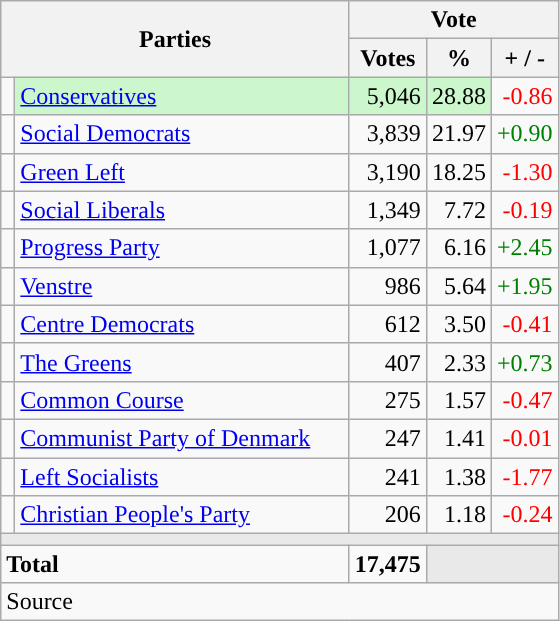<table class="wikitable" style="text-align:right;">
<tr>
<th style="text-align:centre;" rowspan="2" colspan="2" width="225">Parties</th>
<th colspan="3">Vote</th>
</tr>
<tr>
<th width="15">Votes</th>
<th width="15">%</th>
<th width="15">+ / -</th>
</tr>
<tr>
<td width="2" style="color:inherit;background:"></td>
<td bgcolor=#ccf7cc  align="left"><a href='#'>Conservatives</a></td>
<td bgcolor=#ccf7cc>5,046</td>
<td bgcolor=#ccf7cc>28.88</td>
<td style=color:red;>-0.86</td>
</tr>
<tr>
<td width="2" style="color:inherit;background:"></td>
<td align="left"><a href='#'>Social Democrats</a></td>
<td>3,839</td>
<td>21.97</td>
<td style=color:green;>+0.90</td>
</tr>
<tr>
<td width="2" style="color:inherit;background:"></td>
<td align="left"><a href='#'>Green Left</a></td>
<td>3,190</td>
<td>18.25</td>
<td style=color:red;>-1.30</td>
</tr>
<tr>
<td width="2" style="color:inherit;background:"></td>
<td align="left"><a href='#'>Social Liberals</a></td>
<td>1,349</td>
<td>7.72</td>
<td style=color:red;>-0.19</td>
</tr>
<tr>
<td width="2" style="color:inherit;background:"></td>
<td align="left"><a href='#'>Progress Party</a></td>
<td>1,077</td>
<td>6.16</td>
<td style=color:green;>+2.45</td>
</tr>
<tr>
<td width="2" style="color:inherit;background:"></td>
<td align="left"><a href='#'>Venstre</a></td>
<td>986</td>
<td>5.64</td>
<td style=color:green;>+1.95</td>
</tr>
<tr>
<td width="2" style="color:inherit;background:"></td>
<td align="left"><a href='#'>Centre Democrats</a></td>
<td>612</td>
<td>3.50</td>
<td style=color:red;>-0.41</td>
</tr>
<tr>
<td width="2" style="color:inherit;background:"></td>
<td align="left"><a href='#'>The Greens</a></td>
<td>407</td>
<td>2.33</td>
<td style=color:green;>+0.73</td>
</tr>
<tr>
<td width="2" style="color:inherit;background:"></td>
<td align="left"><a href='#'>Common Course</a></td>
<td>275</td>
<td>1.57</td>
<td style=color:red;>-0.47</td>
</tr>
<tr>
<td width="2" style="color:inherit;background:"></td>
<td align="left"><a href='#'>Communist Party of Denmark</a></td>
<td>247</td>
<td>1.41</td>
<td style=color:red;>-0.01</td>
</tr>
<tr>
<td width="2" style="color:inherit;background:"></td>
<td align="left"><a href='#'>Left Socialists</a></td>
<td>241</td>
<td>1.38</td>
<td style=color:red;>-1.77</td>
</tr>
<tr>
<td width="2" style="color:inherit;background:"></td>
<td align="left"><a href='#'>Christian People's Party</a></td>
<td>206</td>
<td>1.18</td>
<td style=color:red;>-0.24</td>
</tr>
<tr>
<td colspan="7" bgcolor="#E9E9E9"></td>
</tr>
<tr>
<td align="left" colspan="2"><strong>Total</strong></td>
<td><strong>17,475</strong></td>
<td bgcolor="#E9E9E9" colspan="2"></td>
</tr>
<tr>
<td align="left" colspan="6">Source</td>
</tr>
</table>
